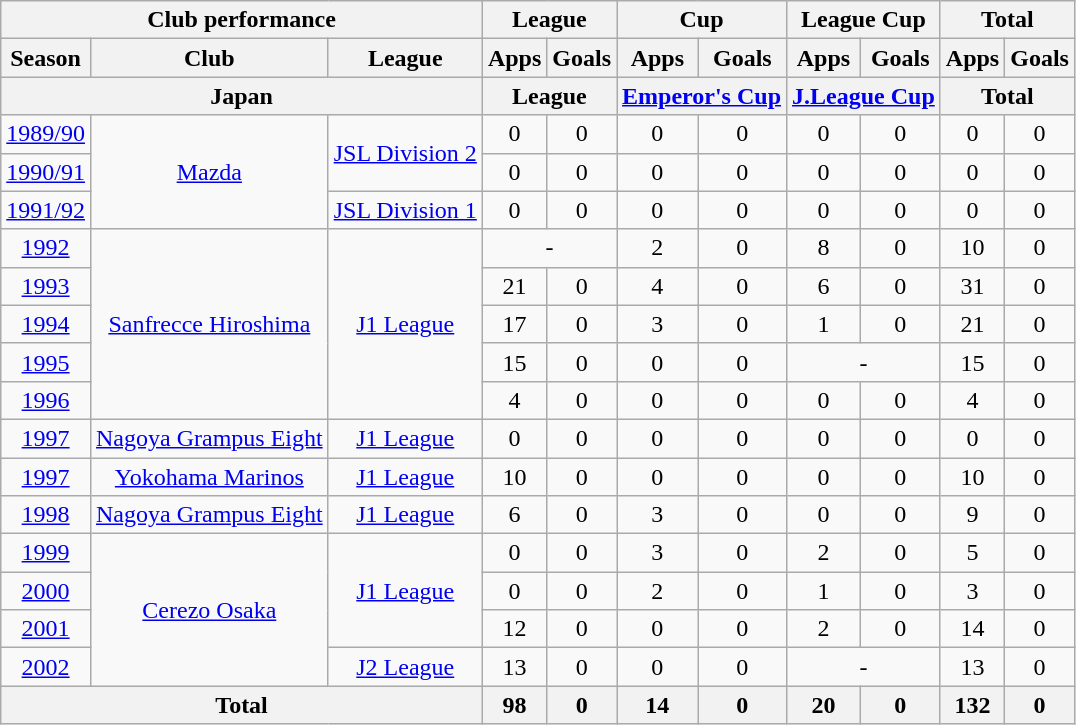<table class="wikitable" style="text-align:center;">
<tr>
<th colspan=3>Club performance</th>
<th colspan=2>League</th>
<th colspan=2>Cup</th>
<th colspan=2>League Cup</th>
<th colspan=2>Total</th>
</tr>
<tr>
<th>Season</th>
<th>Club</th>
<th>League</th>
<th>Apps</th>
<th>Goals</th>
<th>Apps</th>
<th>Goals</th>
<th>Apps</th>
<th>Goals</th>
<th>Apps</th>
<th>Goals</th>
</tr>
<tr>
<th colspan=3>Japan</th>
<th colspan=2>League</th>
<th colspan=2><a href='#'>Emperor's Cup</a></th>
<th colspan=2><a href='#'>J.League Cup</a></th>
<th colspan=2>Total</th>
</tr>
<tr>
<td><a href='#'>1989/90</a></td>
<td rowspan="3"><a href='#'>Mazda</a></td>
<td rowspan="2"><a href='#'>JSL Division 2</a></td>
<td>0</td>
<td>0</td>
<td>0</td>
<td>0</td>
<td>0</td>
<td>0</td>
<td>0</td>
<td>0</td>
</tr>
<tr>
<td><a href='#'>1990/91</a></td>
<td>0</td>
<td>0</td>
<td>0</td>
<td>0</td>
<td>0</td>
<td>0</td>
<td>0</td>
<td>0</td>
</tr>
<tr>
<td><a href='#'>1991/92</a></td>
<td><a href='#'>JSL Division 1</a></td>
<td>0</td>
<td>0</td>
<td>0</td>
<td>0</td>
<td>0</td>
<td>0</td>
<td>0</td>
<td>0</td>
</tr>
<tr>
<td><a href='#'>1992</a></td>
<td rowspan="5"><a href='#'>Sanfrecce Hiroshima</a></td>
<td rowspan="5"><a href='#'>J1 League</a></td>
<td colspan="2">-</td>
<td>2</td>
<td>0</td>
<td>8</td>
<td>0</td>
<td>10</td>
<td>0</td>
</tr>
<tr>
<td><a href='#'>1993</a></td>
<td>21</td>
<td>0</td>
<td>4</td>
<td>0</td>
<td>6</td>
<td>0</td>
<td>31</td>
<td>0</td>
</tr>
<tr>
<td><a href='#'>1994</a></td>
<td>17</td>
<td>0</td>
<td>3</td>
<td>0</td>
<td>1</td>
<td>0</td>
<td>21</td>
<td>0</td>
</tr>
<tr>
<td><a href='#'>1995</a></td>
<td>15</td>
<td>0</td>
<td>0</td>
<td>0</td>
<td colspan="2">-</td>
<td>15</td>
<td>0</td>
</tr>
<tr>
<td><a href='#'>1996</a></td>
<td>4</td>
<td>0</td>
<td>0</td>
<td>0</td>
<td>0</td>
<td>0</td>
<td>4</td>
<td>0</td>
</tr>
<tr>
<td><a href='#'>1997</a></td>
<td><a href='#'>Nagoya Grampus Eight</a></td>
<td><a href='#'>J1 League</a></td>
<td>0</td>
<td>0</td>
<td>0</td>
<td>0</td>
<td>0</td>
<td>0</td>
<td>0</td>
<td>0</td>
</tr>
<tr>
<td><a href='#'>1997</a></td>
<td><a href='#'>Yokohama Marinos</a></td>
<td><a href='#'>J1 League</a></td>
<td>10</td>
<td>0</td>
<td>0</td>
<td>0</td>
<td>0</td>
<td>0</td>
<td>10</td>
<td>0</td>
</tr>
<tr>
<td><a href='#'>1998</a></td>
<td><a href='#'>Nagoya Grampus Eight</a></td>
<td><a href='#'>J1 League</a></td>
<td>6</td>
<td>0</td>
<td>3</td>
<td>0</td>
<td>0</td>
<td>0</td>
<td>9</td>
<td>0</td>
</tr>
<tr>
<td><a href='#'>1999</a></td>
<td rowspan="4"><a href='#'>Cerezo Osaka</a></td>
<td rowspan="3"><a href='#'>J1 League</a></td>
<td>0</td>
<td>0</td>
<td>3</td>
<td>0</td>
<td>2</td>
<td>0</td>
<td>5</td>
<td>0</td>
</tr>
<tr>
<td><a href='#'>2000</a></td>
<td>0</td>
<td>0</td>
<td>2</td>
<td>0</td>
<td>1</td>
<td>0</td>
<td>3</td>
<td>0</td>
</tr>
<tr>
<td><a href='#'>2001</a></td>
<td>12</td>
<td>0</td>
<td>0</td>
<td>0</td>
<td>2</td>
<td>0</td>
<td>14</td>
<td>0</td>
</tr>
<tr>
<td><a href='#'>2002</a></td>
<td><a href='#'>J2 League</a></td>
<td>13</td>
<td>0</td>
<td>0</td>
<td>0</td>
<td colspan="2">-</td>
<td>13</td>
<td>0</td>
</tr>
<tr>
<th colspan=3>Total</th>
<th>98</th>
<th>0</th>
<th>14</th>
<th>0</th>
<th>20</th>
<th>0</th>
<th>132</th>
<th>0</th>
</tr>
</table>
